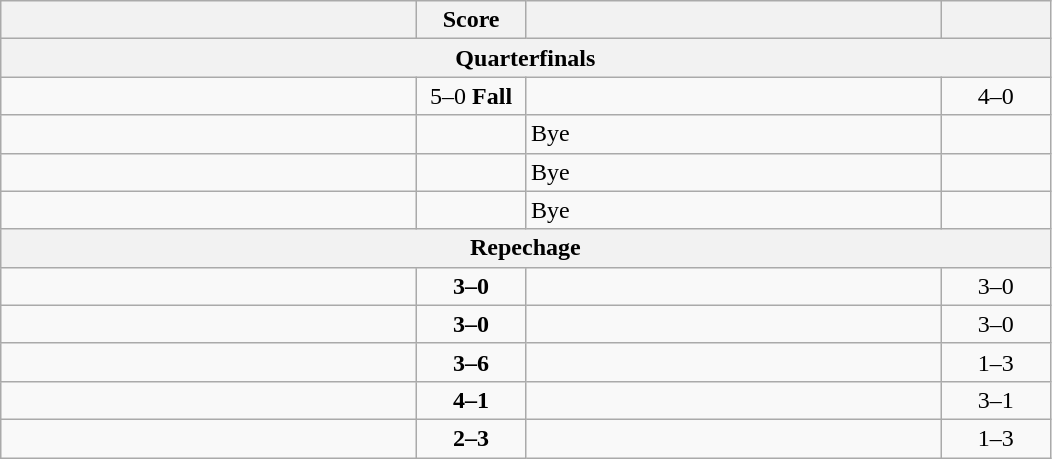<table class="wikitable" style="text-align: left; ">
<tr>
<th align="right" width="270"></th>
<th width="65">Score</th>
<th align="left" width="270"></th>
<th width="65"></th>
</tr>
<tr>
<th colspan=4>Quarterfinals</th>
</tr>
<tr>
<td><strong></strong></td>
<td align="center">5–0 <strong>Fall</strong></td>
<td></td>
<td align=center>4–0 <strong></strong></td>
</tr>
<tr>
<td><strong></strong></td>
<td></td>
<td>Bye</td>
<td></td>
</tr>
<tr>
<td><strong></strong></td>
<td></td>
<td>Bye</td>
<td></td>
</tr>
<tr>
<td><strong></strong></td>
<td></td>
<td>Bye</td>
<td></td>
</tr>
<tr>
<th colspan=4>Repechage</th>
</tr>
<tr>
<td><strong></strong></td>
<td align="center"><strong>3–0</strong></td>
<td></td>
<td align=center>3–0 <strong></strong></td>
</tr>
<tr>
<td><strong></strong></td>
<td align="center"><strong>3–0</strong></td>
<td></td>
<td align=center>3–0 <strong></strong></td>
</tr>
<tr>
<td></td>
<td align="center"><strong>3–6</strong></td>
<td><strong></strong></td>
<td align=center>1–3 <strong></strong></td>
</tr>
<tr>
<td><strong></strong></td>
<td align="center"><strong>4–1</strong></td>
<td></td>
<td align=center>3–1 <strong></strong></td>
</tr>
<tr>
<td></td>
<td align="center"><strong>2–3</strong></td>
<td><strong></strong></td>
<td align=center>1–3 <strong></strong></td>
</tr>
</table>
